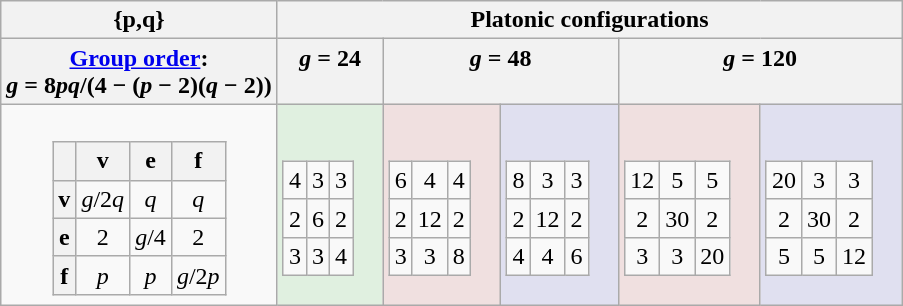<table class=wikitable>
<tr>
<th>{p,q}</th>
<th colspan=5>Platonic configurations</th>
</tr>
<tr style="vertical-align:top;">
<th><a href='#'>Group order</a>: <br><em>g</em> = 8<em>pq</em>/(4 − (<em>p</em> − 2)(<em>q</em> − 2))</th>
<th><em>g</em> = 24</th>
<th colspan=2><em>g</em> = 48</th>
<th colspan=2><em>g</em> = 120</th>
</tr>
<tr>
<td><br><table class=wikitable style="margin: auto;">
<tr>
<th></th>
<th>v</th>
<th>e</th>
<th>f</th>
</tr>
<tr align=center>
<th>v</th>
<td><em>g</em>/2<em>q</em></td>
<td><em>q</em></td>
<td><em>q</em></td>
</tr>
<tr align=center>
<th>e</th>
<td>2</td>
<td><em>g</em>/4</td>
<td>2</td>
</tr>
<tr align=center>
<th>f</th>
<td><em>p</em></td>
<td><em>p</em></td>
<td><em>g</em>/2<em>p</em></td>
</tr>
</table>
</td>
<td style="background-color:#e0f0e0;"><br><table class=wikitable>
<tr align=center>
<td>4</td>
<td>3</td>
<td>3</td>
</tr>
<tr align=center>
<td>2</td>
<td>6</td>
<td>2</td>
</tr>
<tr align=center>
<td>3</td>
<td>3</td>
<td>4</td>
</tr>
</table>
</td>
<td style="background-color:#f0e0e0;"><br><table class=wikitable>
<tr align=center>
<td>6</td>
<td>4</td>
<td>4</td>
</tr>
<tr align=center>
<td>2</td>
<td>12</td>
<td>2</td>
</tr>
<tr align=center>
<td>3</td>
<td>3</td>
<td>8</td>
</tr>
</table>
</td>
<td style="background-color:#e0e0f0;"><br><table class=wikitable>
<tr align=center>
<td>8</td>
<td>3</td>
<td>3</td>
</tr>
<tr align=center>
<td>2</td>
<td>12</td>
<td>2</td>
</tr>
<tr align=center>
<td>4</td>
<td>4</td>
<td>6</td>
</tr>
</table>
</td>
<td style="background-color:#f0e0e0"><br><table class=wikitable>
<tr align=center>
<td>12</td>
<td>5</td>
<td>5</td>
</tr>
<tr align=center>
<td>2</td>
<td>30</td>
<td>2</td>
</tr>
<tr align=center>
<td>3</td>
<td>3</td>
<td>20</td>
</tr>
</table>
</td>
<td style="background-color:#e0e0f0;"><br><table class=wikitable>
<tr align=center>
<td>20</td>
<td>3</td>
<td>3</td>
</tr>
<tr align=center>
<td>2</td>
<td>30</td>
<td>2</td>
</tr>
<tr align=center>
<td>5</td>
<td>5</td>
<td>12</td>
</tr>
</table>
</td>
</tr>
</table>
